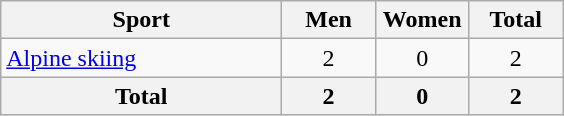<table class="wikitable sortable" style="text-align:center;">
<tr>
<th width=180>Sport</th>
<th width=55>Men</th>
<th width=55>Women</th>
<th width=55>Total</th>
</tr>
<tr>
<td align=left><a href='#'>Alpine skiing</a></td>
<td>2</td>
<td>0</td>
<td>2</td>
</tr>
<tr>
<th>Total</th>
<th>2</th>
<th>0</th>
<th>2</th>
</tr>
</table>
